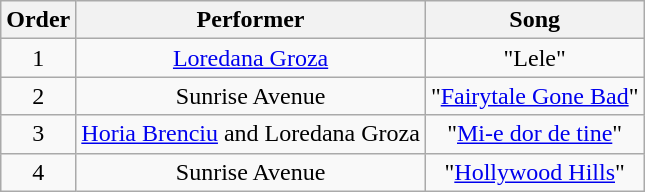<table class="wikitable" style="text-align:center">
<tr>
<th>Order</th>
<th>Performer</th>
<th>Song</th>
</tr>
<tr>
<td>1</td>
<td><a href='#'>Loredana Groza</a></td>
<td>"Lele"</td>
</tr>
<tr>
<td>2</td>
<td>Sunrise Avenue</td>
<td>"<a href='#'>Fairytale Gone Bad</a>"</td>
</tr>
<tr>
<td>3</td>
<td><a href='#'>Horia Brenciu</a> and Loredana Groza</td>
<td>"<a href='#'>Mi-e dor de tine</a>"</td>
</tr>
<tr>
<td>4</td>
<td>Sunrise Avenue</td>
<td>"<a href='#'>Hollywood Hills</a>"</td>
</tr>
</table>
